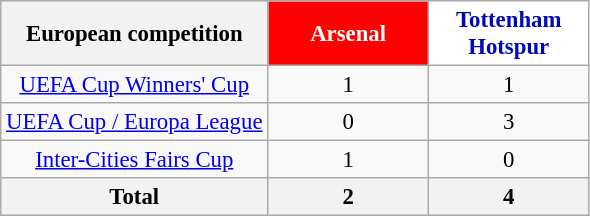<table class="wikitable" style="text-align:center;font-size:95%">
<tr>
<th>European competition</th>
<th style="width:100px; background:#FF0000; color:#FFFFFF">Arsenal</th>
<th style="width:100px; background:#FFFFFF; color:#0008B8">Tottenham Hotspur</th>
</tr>
<tr>
<td><a href='#'>UEFA Cup Winners' Cup</a></td>
<td>1</td>
<td>1</td>
</tr>
<tr>
<td><a href='#'>UEFA Cup / Europa League</a></td>
<td>0</td>
<td>3</td>
</tr>
<tr>
<td><a href='#'>Inter-Cities Fairs Cup</a></td>
<td>1</td>
<td>0</td>
</tr>
<tr>
<th>Total</th>
<th>2</th>
<th>4</th>
</tr>
</table>
